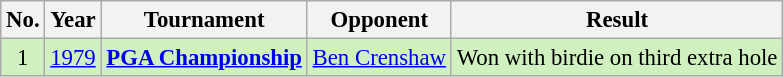<table class="wikitable" style="font-size:95%;">
<tr>
<th>No.</th>
<th>Year</th>
<th>Tournament</th>
<th>Opponent</th>
<th>Result</th>
</tr>
<tr style="background:#D0F0C0;">
<td align=center>1</td>
<td><a href='#'>1979</a></td>
<td><strong><a href='#'>PGA Championship</a></strong></td>
<td> <a href='#'>Ben Crenshaw</a></td>
<td>Won with birdie on third extra hole</td>
</tr>
</table>
